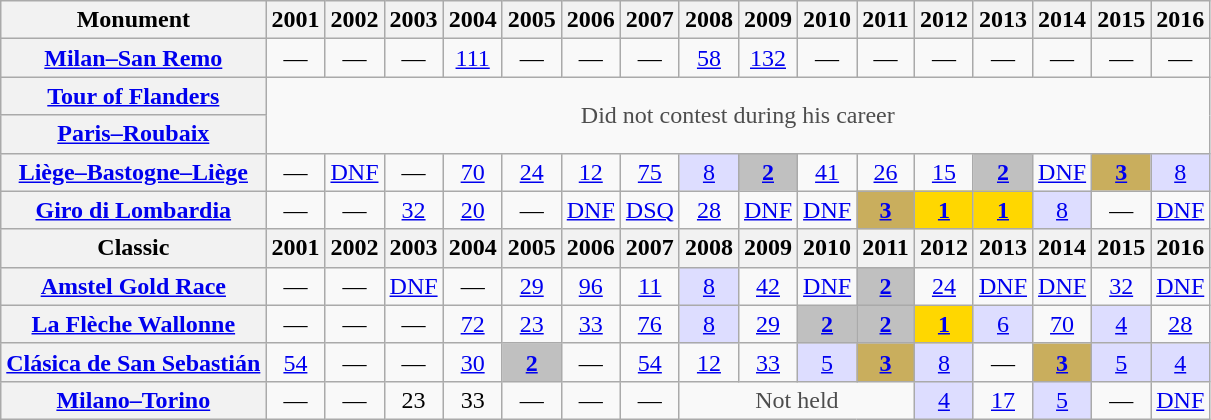<table class="wikitable plainrowheaders">
<tr>
<th>Monument</th>
<th scope="col">2001</th>
<th scope="col">2002</th>
<th scope="col">2003</th>
<th scope="col">2004</th>
<th scope="col">2005</th>
<th scope="col">2006</th>
<th scope="col">2007</th>
<th scope="col">2008</th>
<th scope="col">2009</th>
<th scope="col">2010</th>
<th scope="col">2011</th>
<th scope="col">2012</th>
<th scope="col">2013</th>
<th scope="col">2014</th>
<th scope="col">2015</th>
<th scope="col">2016</th>
</tr>
<tr style="text-align:center;">
<th scope="row"><a href='#'>Milan–San Remo</a></th>
<td>—</td>
<td>—</td>
<td>—</td>
<td><a href='#'>111</a></td>
<td>—</td>
<td>—</td>
<td>—</td>
<td><a href='#'>58</a></td>
<td><a href='#'>132</a></td>
<td>—</td>
<td>—</td>
<td>—</td>
<td>—</td>
<td>—</td>
<td>—</td>
<td>—</td>
</tr>
<tr style="text-align:center;">
<th scope="row"><a href='#'>Tour of Flanders</a></th>
<td style="color:#4d4d4d;" colspan=16 rowspan=2>Did not contest during his career</td>
</tr>
<tr style="text-align:center;">
<th scope="row"><a href='#'>Paris–Roubaix</a></th>
</tr>
<tr style="text-align:center;">
<th scope="row"><a href='#'>Liège–Bastogne–Liège</a></th>
<td>—</td>
<td><a href='#'>DNF</a></td>
<td>—</td>
<td><a href='#'>70</a></td>
<td><a href='#'>24</a></td>
<td><a href='#'>12</a></td>
<td><a href='#'>75</a></td>
<td style="background:#ddf;"><a href='#'>8</a></td>
<td style="background:silver;"><a href='#'><strong>2</strong></a></td>
<td><a href='#'>41</a></td>
<td><a href='#'>26</a></td>
<td><a href='#'>15</a></td>
<td style="background:silver;"><a href='#'><strong>2</strong></a></td>
<td><a href='#'>DNF</a></td>
<td style="background:#C9AE5D;"><a href='#'><strong>3</strong></a></td>
<td style="background:#ddf;"><a href='#'>8</a></td>
</tr>
<tr style="text-align:center;">
<th scope="row"><a href='#'>Giro di Lombardia</a></th>
<td>—</td>
<td>—</td>
<td><a href='#'>32</a></td>
<td><a href='#'>20</a></td>
<td>—</td>
<td><a href='#'>DNF</a></td>
<td><a href='#'>DSQ</a></td>
<td><a href='#'>28</a></td>
<td><a href='#'>DNF</a></td>
<td><a href='#'>DNF</a></td>
<td style="background:#C9AE5D;"><a href='#'><strong>3</strong></a></td>
<td style="background:gold;"><a href='#'><strong>1</strong></a></td>
<td style="background:gold;"><a href='#'><strong>1</strong></a></td>
<td style="background:#ddf;"><a href='#'>8</a></td>
<td>—</td>
<td><a href='#'>DNF</a></td>
</tr>
<tr>
<th>Classic</th>
<th scope="col">2001</th>
<th scope="col">2002</th>
<th scope="col">2003</th>
<th scope="col">2004</th>
<th scope="col">2005</th>
<th scope="col">2006</th>
<th scope="col">2007</th>
<th scope="col">2008</th>
<th scope="col">2009</th>
<th scope="col">2010</th>
<th scope="col">2011</th>
<th scope="col">2012</th>
<th scope="col">2013</th>
<th scope="col">2014</th>
<th scope="col">2015</th>
<th scope="col">2016</th>
</tr>
<tr style="text-align:center;">
<th scope="row"><a href='#'>Amstel Gold Race</a></th>
<td>—</td>
<td>—</td>
<td><a href='#'>DNF</a></td>
<td>—</td>
<td><a href='#'>29</a></td>
<td><a href='#'>96</a></td>
<td><a href='#'>11</a></td>
<td style="background:#ddf;"><a href='#'>8</a></td>
<td><a href='#'>42</a></td>
<td><a href='#'>DNF</a></td>
<td style="background:silver;"><a href='#'><strong>2</strong></a></td>
<td><a href='#'>24</a></td>
<td><a href='#'>DNF</a></td>
<td><a href='#'>DNF</a></td>
<td><a href='#'>32</a></td>
<td><a href='#'>DNF</a></td>
</tr>
<tr style="text-align:center;">
<th scope="row"><a href='#'>La Flèche Wallonne</a></th>
<td>—</td>
<td>—</td>
<td>—</td>
<td><a href='#'>72</a></td>
<td><a href='#'>23</a></td>
<td><a href='#'>33</a></td>
<td><a href='#'>76</a></td>
<td style="background:#ddf;"><a href='#'>8</a></td>
<td><a href='#'>29</a></td>
<td style="background:silver;"><a href='#'><strong>2</strong></a></td>
<td style="background:silver;"><a href='#'><strong>2</strong></a></td>
<td style="background:gold;"><a href='#'><strong>1</strong></a></td>
<td style="background:#ddf;"><a href='#'>6</a></td>
<td><a href='#'>70</a></td>
<td style="background:#ddf;"><a href='#'>4</a></td>
<td><a href='#'>28</a></td>
</tr>
<tr style="text-align:center;">
<th scope="row"><a href='#'>Clásica de San Sebastián</a></th>
<td><a href='#'>54</a></td>
<td>—</td>
<td>—</td>
<td><a href='#'>30</a></td>
<td style="background:silver;"><a href='#'><strong>2</strong></a></td>
<td>—</td>
<td><a href='#'>54</a></td>
<td><a href='#'>12</a></td>
<td><a href='#'>33</a></td>
<td style="background:#ddf;"><a href='#'>5</a></td>
<td style="background:#C9AE5D;"><a href='#'><strong>3</strong></a></td>
<td style="background:#ddf;"><a href='#'>8</a></td>
<td>—</td>
<td style="background:#C9AE5D;"><a href='#'><strong>3</strong></a></td>
<td style="background:#ddf;"><a href='#'>5</a></td>
<td style="background:#ddf;"><a href='#'>4</a></td>
</tr>
<tr style="text-align:center;">
<th scope="row"><a href='#'>Milano–Torino</a></th>
<td>—</td>
<td>—</td>
<td>23</td>
<td>33</td>
<td>—</td>
<td>—</td>
<td>—</td>
<td style="color:#4d4d4d;" colspan=4>Not held</td>
<td style="background:#ddf;"><a href='#'>4</a></td>
<td><a href='#'>17</a></td>
<td style="background:#ddf;"><a href='#'>5</a></td>
<td>—</td>
<td><a href='#'>DNF</a></td>
</tr>
</table>
